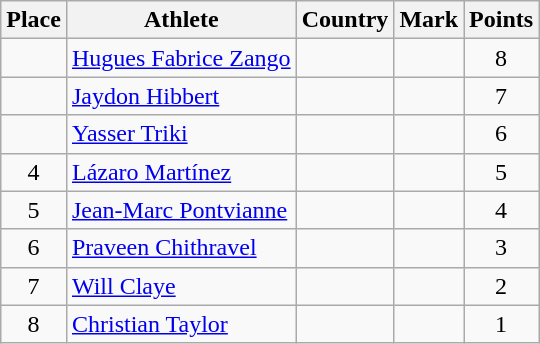<table class="wikitable">
<tr>
<th>Place</th>
<th>Athlete</th>
<th>Country</th>
<th>Mark</th>
<th>Points</th>
</tr>
<tr>
<td align=center></td>
<td><a href='#'>Hugues Fabrice Zango</a></td>
<td></td>
<td> </td>
<td align=center>8</td>
</tr>
<tr>
<td align=center></td>
<td><a href='#'>Jaydon Hibbert</a></td>
<td></td>
<td> </td>
<td align=center>7</td>
</tr>
<tr>
<td align=center></td>
<td><a href='#'>Yasser Triki</a></td>
<td></td>
<td> </td>
<td align=center>6</td>
</tr>
<tr>
<td align=center>4</td>
<td><a href='#'>Lázaro Martínez</a></td>
<td></td>
<td> </td>
<td align=center>5</td>
</tr>
<tr>
<td align=center>5</td>
<td><a href='#'>Jean-Marc Pontvianne</a></td>
<td></td>
<td> </td>
<td align=center>4</td>
</tr>
<tr>
<td align=center>6</td>
<td><a href='#'>Praveen Chithravel</a></td>
<td></td>
<td> </td>
<td align=center>3</td>
</tr>
<tr>
<td align=center>7</td>
<td><a href='#'>Will Claye</a></td>
<td></td>
<td> </td>
<td align=center>2</td>
</tr>
<tr>
<td align=center>8</td>
<td><a href='#'>Christian Taylor</a></td>
<td></td>
<td> </td>
<td align=center>1</td>
</tr>
</table>
